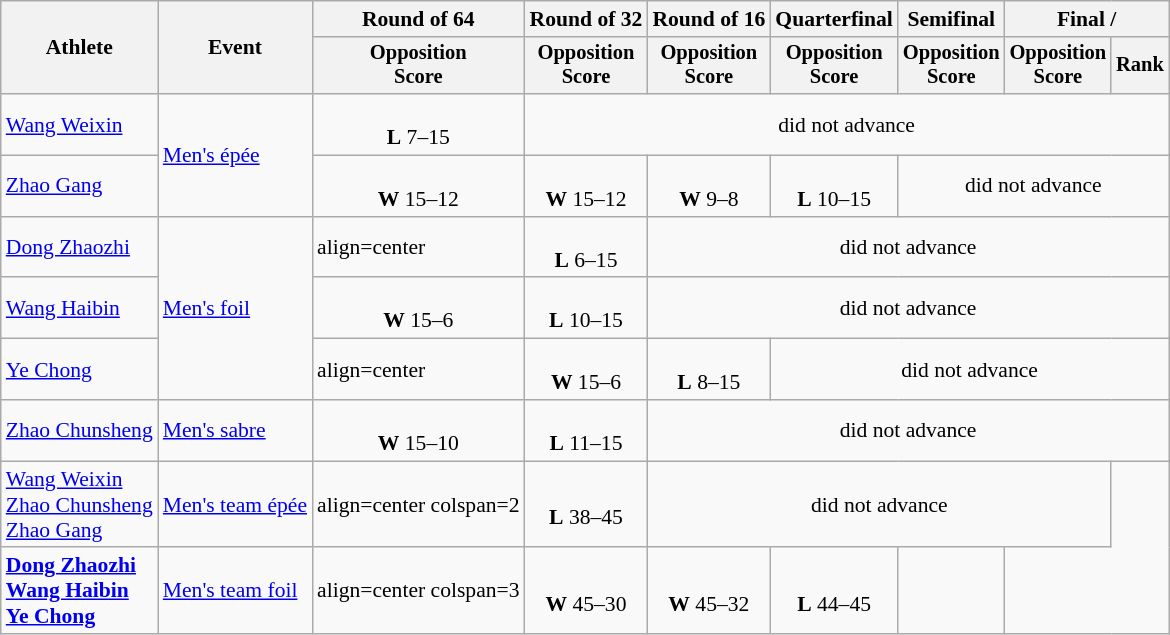<table class="wikitable" style="font-size:90%">
<tr>
<th rowspan="2">Athlete</th>
<th rowspan="2">Event</th>
<th>Round of 64</th>
<th>Round of 32</th>
<th>Round of 16</th>
<th>Quarterfinal</th>
<th>Semifinal</th>
<th colspan=2>Final / </th>
</tr>
<tr style="font-size:95%">
<th>Opposition <br> Score</th>
<th>Opposition <br> Score</th>
<th>Opposition <br> Score</th>
<th>Opposition <br> Score</th>
<th>Opposition <br> Score</th>
<th>Opposition <br> Score</th>
<th>Rank</th>
</tr>
<tr>
<td align=left><a href='#'>Wang Weixin</a></td>
<td align=left rowspan=2><a href='#'>Men's épée</a></td>
<td align=center><br><strong>L</strong> 7–15</td>
<td align=center colspan=6>did not advance</td>
</tr>
<tr>
<td align=left><a href='#'>Zhao Gang</a></td>
<td align=center><br><strong>W</strong> 15–12</td>
<td align=center><br><strong>W</strong> 15–12</td>
<td align=center><br><strong>W</strong> 9–8</td>
<td align=center><br><strong>L</strong> 10–15</td>
<td align=center colspan=3>did not advance</td>
</tr>
<tr>
<td align=left><a href='#'>Dong Zhaozhi</a></td>
<td align=left rowspan=3><a href='#'>Men's foil</a></td>
<td>align=center </td>
<td align=center><br><strong>L</strong> 6–15</td>
<td align=center colspan=5>did not advance</td>
</tr>
<tr>
<td align=left><a href='#'>Wang Haibin</a></td>
<td align=center><br><strong>W</strong> 15–6</td>
<td align=center><br><strong>L</strong> 10–15</td>
<td align=center colspan=5>did not advance</td>
</tr>
<tr>
<td align=left><a href='#'>Ye Chong</a></td>
<td>align=center </td>
<td align=center><br><strong>W</strong> 15–6</td>
<td align=center><br><strong>L</strong> 8–15</td>
<td align=center colspan=4>did not advance</td>
</tr>
<tr>
<td align=left><a href='#'>Zhao Chunsheng</a></td>
<td align=left><a href='#'>Men's sabre</a></td>
<td align=center><br><strong>W</strong> 15–10</td>
<td align=center><br><strong>L</strong> 11–15</td>
<td align=center colspan=5>did not advance</td>
</tr>
<tr>
<td align=left><a href='#'>Wang Weixin</a><br> <a href='#'>Zhao Chunsheng</a><br> <a href='#'>Zhao Gang</a></td>
<td align=left><a href='#'>Men's team épée</a></td>
<td>align=center colspan=2 </td>
<td align=center><br><strong>L</strong> 38–45</td>
<td align=center colspan=4>did not advance</td>
</tr>
<tr>
<td align=left><strong><a href='#'>Dong Zhaozhi</a></strong><br><strong><a href='#'>Wang Haibin</a></strong><br><strong><a href='#'>Ye Chong</a></strong></td>
<td align=left><a href='#'>Men's team foil</a></td>
<td>align=center colspan=3 </td>
<td align=center><br><strong>W</strong> 45–30</td>
<td align=center><br><strong>W</strong> 45–32</td>
<td align=center><br><strong>L</strong> 44–45</td>
<td align=center></td>
</tr>
</table>
